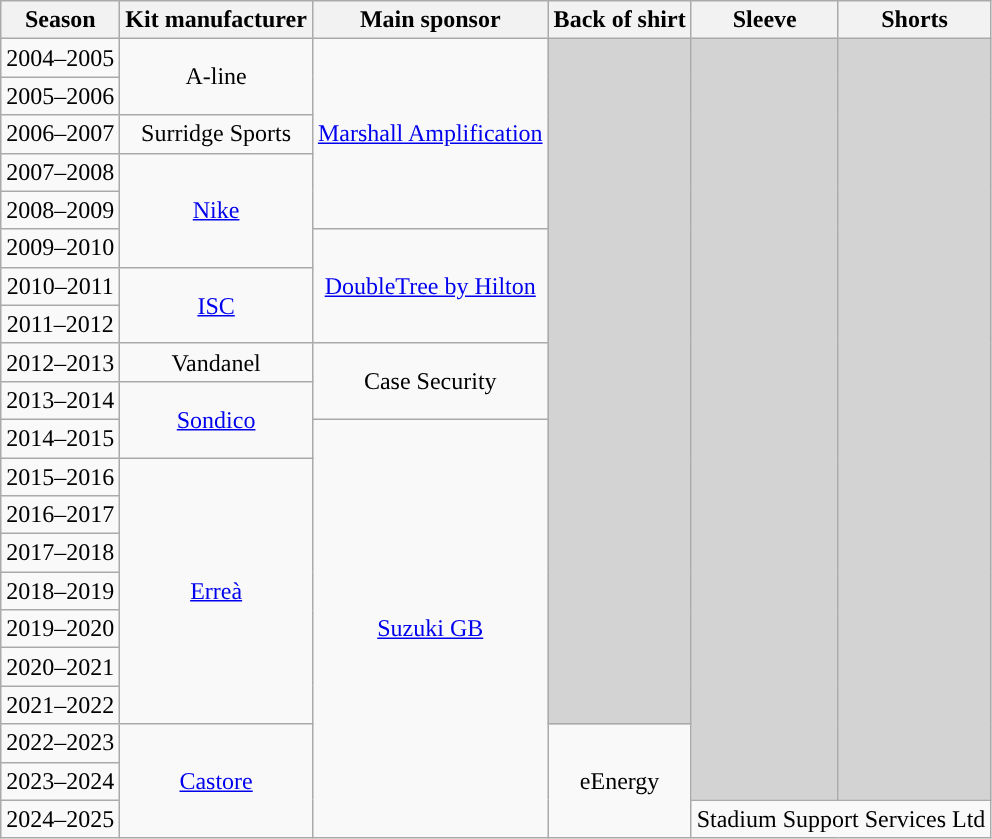<table class="wikitable" style="text-align:center;">
<tr>
<th>Season</th>
<th>Kit manufacturer</th>
<th>Main sponsor</th>
<th>Back of shirt</th>
<th>Sleeve</th>
<th>Shorts</th>
</tr>
<tr>
<td>2004–2005</td>
<td rowspan=2>A-line</td>
<td rowspan=5><a href='#'>Marshall Amplification</a></td>
<td bgcolor="lightgrey" rowspan="18"></td>
<td bgcolor = "lightgrey" rowspan="20" colspan="1"></td>
<td bgcolor = "lightgrey" rowspan="20" colspan="2"></td>
</tr>
<tr>
<td>2005–2006</td>
</tr>
<tr>
<td>2006–2007</td>
<td>Surridge Sports</td>
</tr>
<tr>
<td>2007–2008</td>
<td rowspan=3><a href='#'>Nike</a></td>
</tr>
<tr>
<td>2008–2009</td>
</tr>
<tr>
<td>2009–2010</td>
<td rowspan=3><a href='#'>DoubleTree by Hilton</a></td>
</tr>
<tr>
<td>2010–2011</td>
<td rowspan=2><a href='#'>ISC</a></td>
</tr>
<tr>
<td>2011–2012</td>
</tr>
<tr>
<td>2012–2013</td>
<td>Vandanel</td>
<td rowspan="2">Case Security</td>
</tr>
<tr>
<td>2013–2014</td>
<td rowspan=2><a href='#'>Sondico</a></td>
</tr>
<tr>
<td>2014–2015</td>
<td rowspan=11><a href='#'>Suzuki GB</a></td>
</tr>
<tr>
<td>2015–2016</td>
<td rowspan=7><a href='#'>Erreà</a></td>
</tr>
<tr>
<td>2016–2017</td>
</tr>
<tr>
<td>2017–2018</td>
</tr>
<tr>
<td>2018–2019</td>
</tr>
<tr>
<td>2019–2020</td>
</tr>
<tr>
<td>2020–2021</td>
</tr>
<tr>
<td>2021–2022</td>
</tr>
<tr>
<td>2022–2023</td>
<td rowspan="3"><a href='#'>Castore</a></td>
<td rowspan="3" align="center">eEnergy </td>
</tr>
<tr>
<td>2023–2024</td>
</tr>
<tr>
<td>2024–2025</td>
<td colspan="2">Stadium Support Services Ltd</td>
</tr>
</table>
